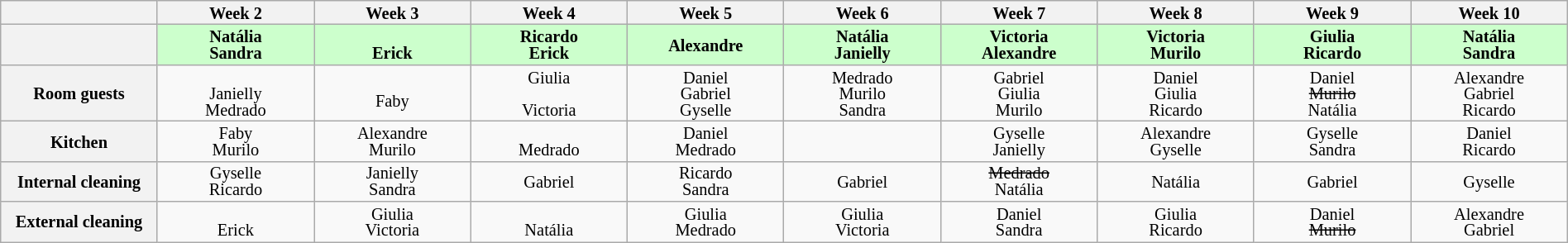<table class="wikitable" style="text-align:center; font-size:85%; width:100%; line-height:13px;">
<tr>
<th width="9%"></th>
<th width="9%">Week 2</th>
<th width="9%">Week 3</th>
<th width="9%">Week 4</th>
<th width="9%">Week 5</th>
<th width="9%">Week 6</th>
<th width="9%">Week 7</th>
<th width="9%">Week 8</th>
<th width="9%">Week 9</th>
<th width="9%">Week 10</th>
</tr>
<tr>
<th></th>
<td bgcolor="CCFFCC"><strong>Natália</strong><br><strong>Sandra</strong></td>
<td bgcolor="CCFFCC"><strong></strong><br><strong>Erick</strong></td>
<td bgcolor="CCFFCC"><strong>Ricardo</strong><br><strong>Erick</strong></td>
<td bgcolor="CCFFCC"><strong>Alexandre</strong><br><strong></strong></td>
<td bgcolor="CCFFCC"><strong>Natália</strong><br><strong>Janielly</strong></td>
<td bgcolor="CCFFCC"><strong>Victoria</strong><br><strong>Alexandre</strong></td>
<td bgcolor="CCFFCC"><strong>Victoria</strong><br><strong>Murilo</strong></td>
<td bgcolor="CCFFCC"><strong>Giulia</strong><br><strong>Ricardo</strong></td>
<td bgcolor="CCFFCC"><strong>Natália</strong><br><strong>Sandra</strong></td>
</tr>
<tr>
<th>Room guests</th>
<td><br>Janielly<br>Medrado</td>
<td><br>Faby<br></td>
<td>Giulia<br><br>Victoria</td>
<td>Daniel<br>Gabriel<br>Gyselle</td>
<td>Medrado<br>Murilo<br>Sandra</td>
<td>Gabriel<br>Giulia<br>Murilo</td>
<td>Daniel<br>Giulia<br>Ricardo</td>
<td>Daniel<br><s>Murilo</s><br>Natália</td>
<td>Alexandre<br>Gabriel<br>Ricardo</td>
</tr>
<tr>
<th>Kitchen</th>
<td>Faby<br>Murilo</td>
<td>Alexandre<br>Murilo</td>
<td><br>Medrado</td>
<td>Daniel<br>Medrado</td>
<td><s></s><br></td>
<td>Gyselle<br>Janielly</td>
<td>Alexandre<br>Gyselle</td>
<td>Gyselle<br>Sandra</td>
<td>Daniel<br>Ricardo</td>
</tr>
<tr>
<th>Internal cleaning</th>
<td>Gyselle<br>Ricardo</td>
<td>Janielly<br>Sandra</td>
<td>Gabriel<br></td>
<td>Ricardo<br>Sandra</td>
<td>Gabriel<br></td>
<td><s>Medrado</s><br>Natália</td>
<td>Natália<br></td>
<td>Gabriel<br></td>
<td>Gyselle<br></td>
</tr>
<tr>
<th>External cleaning</th>
<td><br>Erick</td>
<td>Giulia<br>Victoria</td>
<td><br>Natália</td>
<td>Giulia<br>Medrado</td>
<td>Giulia<br>Victoria</td>
<td>Daniel<br>Sandra</td>
<td>Giulia<br>Ricardo</td>
<td>Daniel<br><s>Murilo</s></td>
<td>Alexandre<br>Gabriel</td>
</tr>
</table>
